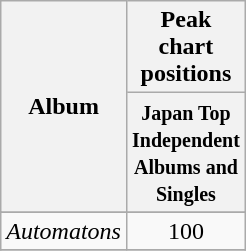<table class="wikitable" text-align: center">
<tr>
<th rowspan="2">Album</th>
<th colspan="2">Peak chart positions</th>
</tr>
<tr>
<th style="width:4em;"><small>Japan Top Independent Albums and Singles</small><br></th>
</tr>
<tr>
</tr>
<tr>
<td align="left"><em>Automatons</em></td>
<td align="center">100</td>
</tr>
<tr>
</tr>
</table>
